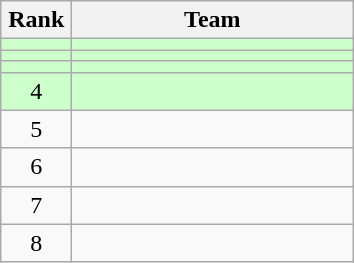<table class="wikitable" style="text-align: center;">
<tr>
<th width=40>Rank</th>
<th width=180>Team</th>
</tr>
<tr bgcolor=#ccffcc>
<td></td>
<td style="text-align:left;"></td>
</tr>
<tr bgcolor=#ccffcc>
<td></td>
<td style="text-align:left;"></td>
</tr>
<tr bgcolor=#ccffcc>
<td></td>
<td style="text-align:left;"></td>
</tr>
<tr bgcolor=#ccffcc>
<td>4</td>
<td style="text-align:left;"></td>
</tr>
<tr align=center>
<td>5</td>
<td style="text-align:left;"></td>
</tr>
<tr align=center>
<td>6</td>
<td style="text-align:left;"></td>
</tr>
<tr align=center>
<td>7</td>
<td style="text-align:left;"></td>
</tr>
<tr align=center>
<td>8</td>
<td style="text-align:left;"></td>
</tr>
</table>
